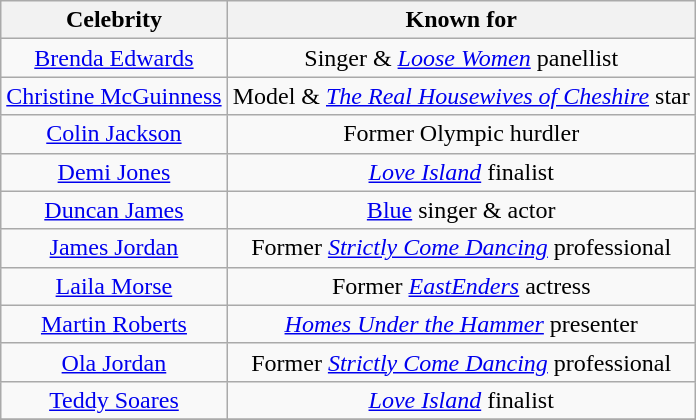<table class="wikitable" style=" auto; text-align: center">
<tr>
<th>Celebrity</th>
<th>Known for</th>
</tr>
<tr>
<td><a href='#'>Brenda Edwards</a></td>
<td>Singer & <em><a href='#'>Loose Women</a></em> panellist</td>
</tr>
<tr>
<td><a href='#'>Christine McGuinness</a></td>
<td>Model & <em><a href='#'>The Real Housewives of Cheshire</a></em> star</td>
</tr>
<tr>
<td><a href='#'>Colin Jackson</a></td>
<td>Former Olympic hurdler</td>
</tr>
<tr>
<td><a href='#'>Demi Jones</a></td>
<td><em><a href='#'>Love Island</a></em> finalist</td>
</tr>
<tr>
<td><a href='#'>Duncan James</a></td>
<td><a href='#'>Blue</a> singer & actor</td>
</tr>
<tr>
<td><a href='#'>James Jordan</a></td>
<td>Former <em><a href='#'>Strictly Come Dancing</a></em> professional</td>
</tr>
<tr>
<td><a href='#'>Laila Morse</a></td>
<td>Former <em><a href='#'>EastEnders</a></em> actress</td>
</tr>
<tr>
<td><a href='#'>Martin Roberts</a></td>
<td><em><a href='#'>Homes Under the Hammer</a></em> presenter</td>
</tr>
<tr>
<td><a href='#'>Ola Jordan</a></td>
<td>Former <em><a href='#'>Strictly Come Dancing</a></em> professional</td>
</tr>
<tr>
<td><a href='#'>Teddy Soares</a></td>
<td><em><a href='#'>Love Island</a></em> finalist</td>
</tr>
<tr>
</tr>
</table>
